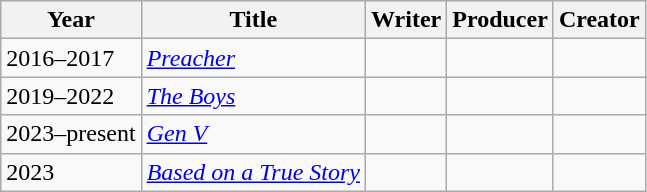<table class="wikitable">
<tr>
<th>Year</th>
<th>Title</th>
<th>Writer</th>
<th>Producer</th>
<th>Creator</th>
</tr>
<tr>
<td>2016–2017</td>
<td><em><a href='#'>Preacher</a></em></td>
<td></td>
<td></td>
<td></td>
</tr>
<tr>
<td>2019–2022</td>
<td><em><a href='#'>The Boys</a></em></td>
<td></td>
<td></td>
<td></td>
</tr>
<tr>
<td>2023–present</td>
<td><em><a href='#'>Gen V</a></em></td>
<td></td>
<td></td>
<td></td>
</tr>
<tr>
<td>2023</td>
<td><em><a href='#'>Based on a True Story</a></em></td>
<td></td>
<td></td>
<td></td>
</tr>
</table>
